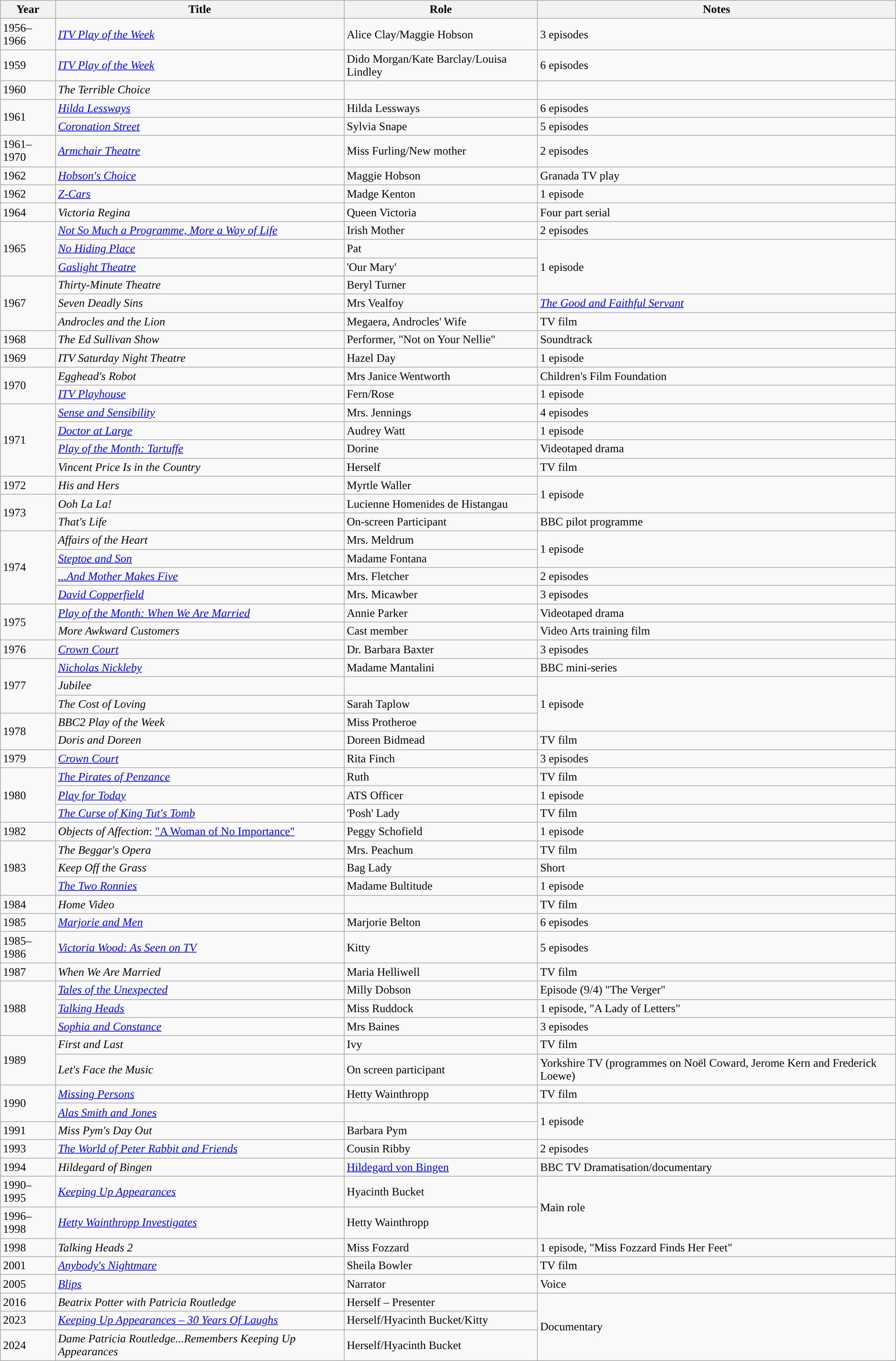<table class="wikitable sortable">
<tr>
<th>Year</th>
<th>Title</th>
<th>Role</th>
<th class="unsortable">Notes</th>
</tr>
<tr>
<td>1956–1966</td>
<td><em><a href='#'>ITV Play of the Week</a></em></td>
<td>Alice Clay/Maggie Hobson</td>
<td>3 episodes</td>
</tr>
<tr>
<td>1959</td>
<td><em><a href='#'>ITV Play of the Week</a></em></td>
<td>Dido Morgan/Kate Barclay/Louisa Lindley</td>
<td>6 episodes</td>
</tr>
<tr>
<td>1960</td>
<td><em>The Terrible Choice</em></td>
<td></td>
<td></td>
</tr>
<tr>
<td rowspan=2>1961</td>
<td><em><a href='#'>Hilda Lessways</a></em></td>
<td>Hilda Lessways</td>
<td>6 episodes</td>
</tr>
<tr>
<td><em><a href='#'>Coronation Street</a></em></td>
<td>Sylvia Snape</td>
<td>5 episodes</td>
</tr>
<tr>
<td>1961–1970</td>
<td><em><a href='#'>Armchair Theatre</a></em></td>
<td>Miss Furling/New mother</td>
<td>2 episodes</td>
</tr>
<tr>
<td>1962</td>
<td><em><a href='#'>Hobson's Choice</a></em></td>
<td>Maggie Hobson</td>
<td>Granada TV play</td>
</tr>
<tr>
<td>1962</td>
<td><em><a href='#'>Z-Cars</a></em></td>
<td>Madge Kenton</td>
<td>1 episode</td>
</tr>
<tr>
<td>1964</td>
<td><em>Victoria Regina</em></td>
<td>Queen Victoria</td>
<td>Four part serial</td>
</tr>
<tr>
<td rowspan=3>1965</td>
<td><em><a href='#'>Not So Much a Programme, More a Way of Life</a></em></td>
<td>Irish Mother</td>
<td>2 episodes</td>
</tr>
<tr>
<td><em><a href='#'>No Hiding Place</a></em></td>
<td>Pat</td>
<td rowspan=3>1 episode</td>
</tr>
<tr>
<td><em><a href='#'>Gaslight Theatre</a></em></td>
<td>'Our Mary'</td>
</tr>
<tr>
<td rowspan=3>1967</td>
<td><em>Thirty-Minute Theatre</em></td>
<td>Beryl Turner</td>
</tr>
<tr>
<td><em>Seven Deadly Sins</em></td>
<td>Mrs Vealfoy</td>
<td><em><a href='#'>The Good and Faithful Servant</a></em></td>
</tr>
<tr>
<td><em>Androcles and the Lion</em></td>
<td>Megaera, Androcles' Wife</td>
<td>TV film</td>
</tr>
<tr>
<td>1968</td>
<td><em>The Ed Sullivan Show</em></td>
<td>Performer, "Not on Your Nellie"</td>
<td>Soundtrack</td>
</tr>
<tr>
<td>1969</td>
<td><em>ITV Saturday Night Theatre</em></td>
<td>Hazel Day</td>
<td>1 episode</td>
</tr>
<tr>
<td rowspan=2>1970</td>
<td><em>Egghead's Robot</em></td>
<td>Mrs Janice Wentworth</td>
<td>Children's Film Foundation</td>
</tr>
<tr>
<td><em><a href='#'>ITV Playhouse</a></em></td>
<td>Fern/Rose</td>
<td>1 episode</td>
</tr>
<tr>
<td rowspan=4>1971</td>
<td><em><a href='#'>Sense and Sensibility</a></em></td>
<td>Mrs. Jennings</td>
<td>4 episodes</td>
</tr>
<tr>
<td><em><a href='#'>Doctor at Large</a></em></td>
<td>Audrey Watt</td>
<td>1 episode</td>
</tr>
<tr>
<td><em><a href='#'>Play of the Month: Tartuffe</a></em></td>
<td>Dorine</td>
<td>Videotaped drama</td>
</tr>
<tr>
<td><em>Vincent Price Is in the Country</em></td>
<td>Herself</td>
<td>TV film</td>
</tr>
<tr>
<td>1972</td>
<td><em>His and Hers</em></td>
<td>Myrtle Waller</td>
<td rowspan=2>1 episode</td>
</tr>
<tr>
<td rowspan=2>1973</td>
<td><em>Ooh La La!</em></td>
<td>Lucienne Homenides de Histangau</td>
</tr>
<tr>
<td><em>That's Life</em></td>
<td>On-screen Participant</td>
<td>BBC pilot programme</td>
</tr>
<tr>
<td rowspan=4>1974</td>
<td><em>Affairs of the Heart</em></td>
<td>Mrs. Meldrum</td>
<td rowspan=2>1 episode</td>
</tr>
<tr>
<td><em><a href='#'>Steptoe and Son</a></em></td>
<td>Madame Fontana</td>
</tr>
<tr>
<td><em><a href='#'>...And Mother Makes Five</a></em></td>
<td>Mrs. Fletcher</td>
<td>2 episodes</td>
</tr>
<tr>
<td><em><a href='#'>David Copperfield</a></em></td>
<td>Mrs. Micawber</td>
<td>3 episodes</td>
</tr>
<tr>
<td rowspan=2>1975</td>
<td><em><a href='#'>Play of the Month: When We Are Married</a></em></td>
<td>Annie Parker</td>
<td>Videotaped drama</td>
</tr>
<tr>
<td><em>More Awkward Customers</em></td>
<td>Cast member</td>
<td>Video Arts training film</td>
</tr>
<tr>
<td>1976</td>
<td><em><a href='#'>Crown Court</a></em></td>
<td>Dr. Barbara Baxter</td>
<td>3 episodes</td>
</tr>
<tr>
<td rowspan=3>1977</td>
<td><em><a href='#'>Nicholas Nickleby</a></em></td>
<td>Madame Mantalini</td>
<td>BBC mini-series</td>
</tr>
<tr>
<td><em>Jubilee</em></td>
<td></td>
<td rowspan=3>1 episode</td>
</tr>
<tr>
<td><em>The Cost of Loving</em></td>
<td>Sarah Taplow</td>
</tr>
<tr>
<td rowspan=2>1978</td>
<td><em>BBC2 Play of the Week</em></td>
<td>Miss Protheroe</td>
</tr>
<tr>
<td><em>Doris and Doreen</em></td>
<td>Doreen Bidmead</td>
<td>TV film</td>
</tr>
<tr>
<td>1979</td>
<td><em><a href='#'>Crown Court</a></em></td>
<td>Rita Finch</td>
<td>3 episodes</td>
</tr>
<tr>
<td rowspan=3>1980</td>
<td><em><a href='#'>The Pirates of Penzance</a></em></td>
<td>Ruth</td>
<td>TV film</td>
</tr>
<tr>
<td><em><a href='#'>Play for Today</a></em></td>
<td>ATS Officer</td>
<td>1 episode</td>
</tr>
<tr>
<td><em><a href='#'>The Curse of King Tut's Tomb</a></em></td>
<td>'Posh' Lady</td>
<td>TV film</td>
</tr>
<tr>
<td>1982</td>
<td><em>Objects of Affection</em>: <a href='#'>"A Woman of No Importance"</a></td>
<td>Peggy Schofield</td>
<td>1 episode</td>
</tr>
<tr>
<td rowspan=3>1983</td>
<td><em>The Beggar's Opera</em></td>
<td>Mrs. Peachum</td>
<td>TV film</td>
</tr>
<tr>
<td><em>Keep Off the Grass</em></td>
<td>Bag Lady</td>
<td>Short</td>
</tr>
<tr>
<td><em><a href='#'>The Two Ronnies</a></em></td>
<td>Madame Bultitude</td>
<td>1 episode</td>
</tr>
<tr>
<td>1984</td>
<td><em>Home Video</em></td>
<td></td>
<td>TV film</td>
</tr>
<tr>
<td>1985</td>
<td><em><a href='#'>Marjorie and Men</a></em></td>
<td>Marjorie Belton</td>
<td>6 episodes</td>
</tr>
<tr>
<td>1985–1986</td>
<td><em><a href='#'>Victoria Wood: As Seen on TV</a></em></td>
<td>Kitty</td>
<td>5 episodes</td>
</tr>
<tr>
<td>1987</td>
<td><em>When We Are Married</em></td>
<td>Maria Helliwell</td>
<td>TV film</td>
</tr>
<tr>
<td rowspan=3>1988</td>
<td><em><a href='#'>Tales of the Unexpected</a></em></td>
<td>Milly Dobson</td>
<td>Episode (9/4) "The Verger"</td>
</tr>
<tr>
<td><em><a href='#'>Talking Heads</a></em></td>
<td>Miss Ruddock</td>
<td>1 episode, "A Lady of Letters"</td>
</tr>
<tr>
<td><em><a href='#'>Sophia and Constance</a></em></td>
<td>Mrs Baines</td>
<td>3 episodes</td>
</tr>
<tr>
<td rowspan=2>1989</td>
<td><em>First and Last</em></td>
<td>Ivy</td>
<td>TV film</td>
</tr>
<tr>
<td><em>Let's Face the Music</em></td>
<td>On screen participant</td>
<td>Yorkshire TV (programmes on Noël Coward, Jerome Kern and Frederick Loewe)</td>
</tr>
<tr>
<td rowspan=2>1990</td>
<td><em><a href='#'>Missing Persons</a></em></td>
<td>Hetty Wainthropp</td>
<td>TV film</td>
</tr>
<tr>
<td><em><a href='#'>Alas Smith and Jones</a></em></td>
<td></td>
<td rowspan=2>1 episode</td>
</tr>
<tr>
<td>1991</td>
<td><em>Miss Pym's Day Out</em></td>
<td>Barbara Pym</td>
</tr>
<tr>
<td>1993</td>
<td><em><a href='#'>The World of Peter Rabbit and Friends</a></em></td>
<td>Cousin Ribby</td>
<td>2 episodes</td>
</tr>
<tr>
<td>1994</td>
<td><em>Hildegard of Bingen</em></td>
<td><a href='#'>Hildegard von Bingen</a></td>
<td>BBC TV Dramatisation/documentary</td>
</tr>
<tr>
<td>1990–1995</td>
<td><em><a href='#'>Keeping Up Appearances</a></em></td>
<td>Hyacinth Bucket</td>
<td rowspan=2>Main role</td>
</tr>
<tr>
<td>1996–1998</td>
<td><em><a href='#'>Hetty Wainthropp Investigates</a></em></td>
<td>Hetty Wainthropp</td>
</tr>
<tr>
<td>1998</td>
<td><em>Talking Heads 2</em></td>
<td>Miss Fozzard</td>
<td>1 episode, "Miss Fozzard Finds Her Feet"</td>
</tr>
<tr>
<td>2001</td>
<td><em><a href='#'>Anybody's Nightmare</a></em></td>
<td>Sheila Bowler</td>
<td>TV film</td>
</tr>
<tr>
<td>2005</td>
<td><em><a href='#'>Blips</a></em></td>
<td>Narrator</td>
<td>Voice</td>
</tr>
<tr>
<td>2016</td>
<td><em>Beatrix Potter with Patricia Routledge</em></td>
<td>Herself – Presenter</td>
<td rowspan=3>Documentary</td>
</tr>
<tr>
<td>2023</td>
<td><em><a href='#'>Keeping Up Appearances – 30 Years Of Laughs</a></em></td>
<td>Herself/Hyacinth Bucket/Kitty</td>
</tr>
<tr>
<td>2024</td>
<td><em>Dame Patricia Routledge...Remembers Keeping Up Appearances</em></td>
<td>Herself/Hyacinth Bucket</td>
</tr>
</table>
